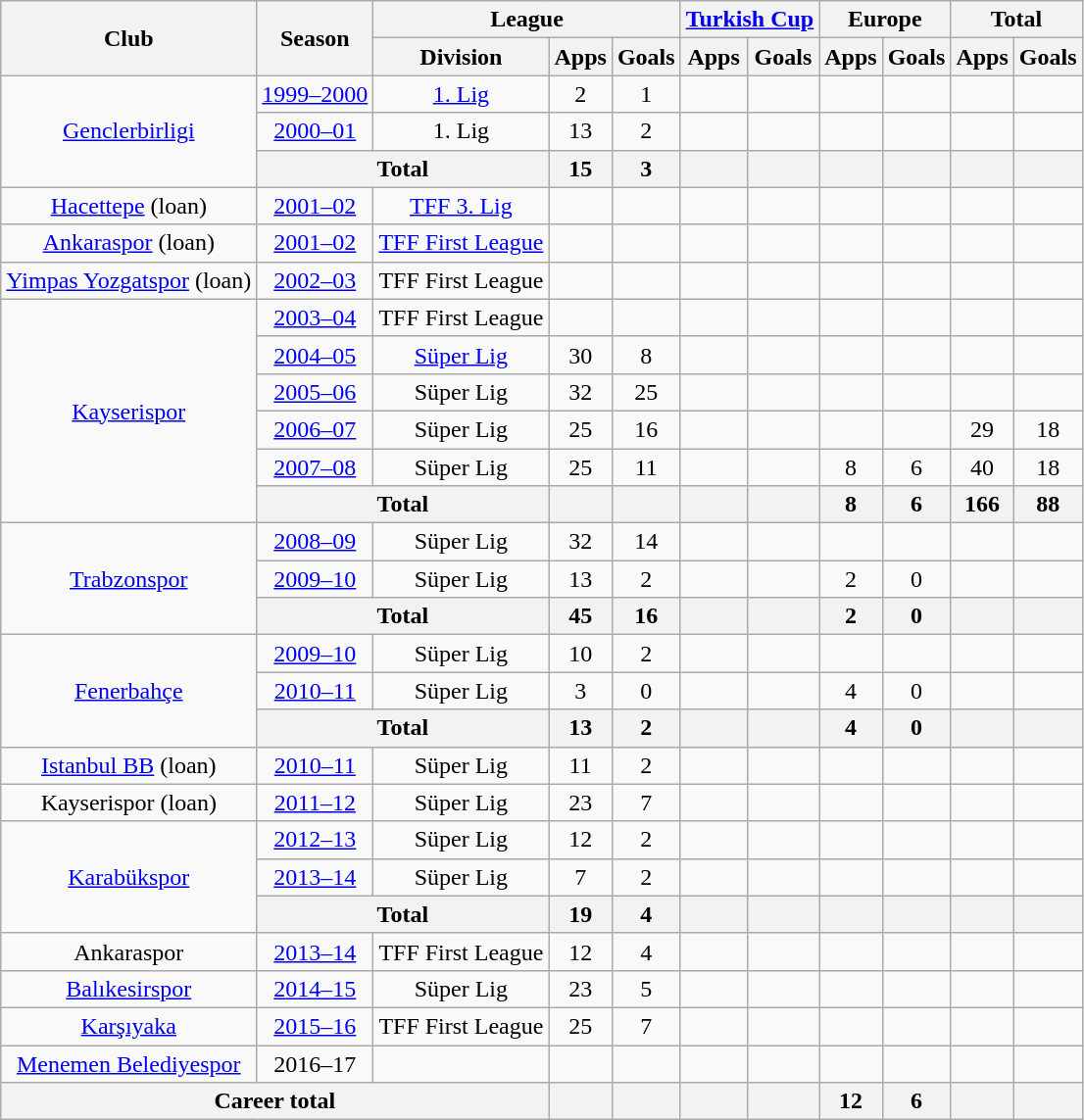<table class="wikitable" style="text-align:center">
<tr>
<th rowspan="2">Club</th>
<th rowspan="2">Season</th>
<th colspan="3">League</th>
<th colspan="2"><a href='#'>Turkish Cup</a></th>
<th colspan="2">Europe</th>
<th colspan="2">Total</th>
</tr>
<tr>
<th>Division</th>
<th>Apps</th>
<th>Goals</th>
<th>Apps</th>
<th>Goals</th>
<th>Apps</th>
<th>Goals</th>
<th>Apps</th>
<th>Goals</th>
</tr>
<tr>
<td rowspan="3"><a href='#'>Genclerbirligi</a></td>
<td><a href='#'>1999–2000</a></td>
<td><a href='#'>1. Lig</a></td>
<td>2</td>
<td>1</td>
<td></td>
<td></td>
<td></td>
<td></td>
<td></td>
<td></td>
</tr>
<tr>
<td><a href='#'>2000–01</a></td>
<td>1. Lig</td>
<td>13</td>
<td>2</td>
<td></td>
<td></td>
<td></td>
<td></td>
<td></td>
<td></td>
</tr>
<tr>
<th colspan="2">Total</th>
<th>15</th>
<th>3</th>
<th></th>
<th></th>
<th></th>
<th></th>
<th></th>
<th></th>
</tr>
<tr>
<td><a href='#'>Hacettepe</a> (loan)</td>
<td><a href='#'>2001–02</a></td>
<td><a href='#'>TFF 3. Lig</a></td>
<td></td>
<td></td>
<td></td>
<td></td>
<td></td>
<td></td>
<td></td>
<td></td>
</tr>
<tr>
<td><a href='#'>Ankaraspor</a> (loan)</td>
<td><a href='#'>2001–02</a></td>
<td><a href='#'>TFF First League</a></td>
<td></td>
<td></td>
<td></td>
<td></td>
<td></td>
<td></td>
<td></td>
<td></td>
</tr>
<tr>
<td><a href='#'>Yimpas Yozgatspor</a>  (loan)</td>
<td><a href='#'>2002–03</a></td>
<td>TFF First League</td>
<td></td>
<td></td>
<td></td>
<td></td>
<td></td>
<td></td>
<td></td>
<td></td>
</tr>
<tr>
<td rowspan="6"><a href='#'>Kayserispor</a></td>
<td><a href='#'>2003–04</a></td>
<td>TFF First League</td>
<td></td>
<td></td>
<td></td>
<td></td>
<td></td>
<td></td>
<td></td>
<td></td>
</tr>
<tr>
<td><a href='#'>2004–05</a></td>
<td><a href='#'>Süper Lig</a></td>
<td>30</td>
<td>8</td>
<td></td>
<td></td>
<td></td>
<td></td>
<td></td>
<td></td>
</tr>
<tr>
<td><a href='#'>2005–06</a></td>
<td>Süper Lig</td>
<td>32</td>
<td>25</td>
<td></td>
<td></td>
<td></td>
<td></td>
<td></td>
<td></td>
</tr>
<tr>
<td><a href='#'>2006–07</a></td>
<td>Süper Lig</td>
<td>25</td>
<td>16</td>
<td></td>
<td></td>
<td></td>
<td></td>
<td>29</td>
<td>18</td>
</tr>
<tr>
<td><a href='#'>2007–08</a></td>
<td>Süper Lig</td>
<td>25</td>
<td>11</td>
<td></td>
<td></td>
<td>8</td>
<td>6</td>
<td>40</td>
<td>18</td>
</tr>
<tr>
<th colspan="2">Total</th>
<th></th>
<th></th>
<th></th>
<th></th>
<th>8</th>
<th>6</th>
<th>166</th>
<th>88</th>
</tr>
<tr>
<td rowspan="3"><a href='#'>Trabzonspor</a></td>
<td><a href='#'>2008–09</a></td>
<td>Süper Lig</td>
<td>32</td>
<td>14</td>
<td></td>
<td></td>
<td></td>
<td></td>
<td></td>
<td></td>
</tr>
<tr>
<td><a href='#'>2009–10</a></td>
<td>Süper Lig</td>
<td>13</td>
<td>2</td>
<td></td>
<td></td>
<td>2</td>
<td>0</td>
<td></td>
<td></td>
</tr>
<tr>
<th colspan="2">Total</th>
<th>45</th>
<th>16</th>
<th></th>
<th></th>
<th>2</th>
<th>0</th>
<th></th>
<th></th>
</tr>
<tr>
<td rowspan="3"><a href='#'>Fenerbahçe</a></td>
<td><a href='#'>2009–10</a></td>
<td>Süper Lig</td>
<td>10</td>
<td>2</td>
<td></td>
<td></td>
<td></td>
<td></td>
<td></td>
<td></td>
</tr>
<tr>
<td><a href='#'>2010–11</a></td>
<td>Süper Lig</td>
<td>3</td>
<td>0</td>
<td></td>
<td></td>
<td>4</td>
<td>0</td>
<td></td>
<td></td>
</tr>
<tr>
<th colspan="2">Total</th>
<th>13</th>
<th>2</th>
<th></th>
<th></th>
<th>4</th>
<th>0</th>
<th></th>
<th></th>
</tr>
<tr>
<td><a href='#'>Istanbul BB</a> (loan)</td>
<td><a href='#'>2010–11</a></td>
<td>Süper Lig</td>
<td>11</td>
<td>2</td>
<td></td>
<td></td>
<td></td>
<td></td>
<td></td>
<td></td>
</tr>
<tr>
<td>Kayserispor (loan)</td>
<td><a href='#'>2011–12</a></td>
<td>Süper Lig</td>
<td>23</td>
<td>7</td>
<td></td>
<td></td>
<td></td>
<td></td>
<td></td>
<td></td>
</tr>
<tr>
<td rowspan="3"><a href='#'>Karabükspor</a></td>
<td><a href='#'>2012–13</a></td>
<td>Süper Lig</td>
<td>12</td>
<td>2</td>
<td></td>
<td></td>
<td></td>
<td></td>
<td></td>
<td></td>
</tr>
<tr>
<td><a href='#'>2013–14</a></td>
<td>Süper Lig</td>
<td>7</td>
<td>2</td>
<td></td>
<td></td>
<td></td>
<td></td>
<td></td>
<td></td>
</tr>
<tr>
<th colspan="2">Total</th>
<th>19</th>
<th>4</th>
<th></th>
<th></th>
<th></th>
<th></th>
<th></th>
<th></th>
</tr>
<tr>
<td>Ankaraspor</td>
<td><a href='#'>2013–14</a></td>
<td>TFF First League</td>
<td>12</td>
<td>4</td>
<td></td>
<td></td>
<td></td>
<td></td>
<td></td>
<td></td>
</tr>
<tr>
<td><a href='#'>Balıkesirspor</a></td>
<td><a href='#'>2014–15</a></td>
<td>Süper Lig</td>
<td>23</td>
<td>5</td>
<td></td>
<td></td>
<td></td>
<td></td>
<td></td>
<td></td>
</tr>
<tr>
<td><a href='#'>Karşıyaka</a></td>
<td><a href='#'>2015–16</a></td>
<td>TFF First League</td>
<td>25</td>
<td>7</td>
<td></td>
<td></td>
<td></td>
<td></td>
<td></td>
<td></td>
</tr>
<tr>
<td><a href='#'>Menemen Belediyespor</a></td>
<td>2016–17</td>
<td></td>
<td></td>
<td></td>
<td></td>
<td></td>
<td></td>
<td></td>
<td></td>
<td></td>
</tr>
<tr>
<th colspan="3">Career total</th>
<th></th>
<th></th>
<th></th>
<th></th>
<th>12</th>
<th>6</th>
<th></th>
<th></th>
</tr>
</table>
